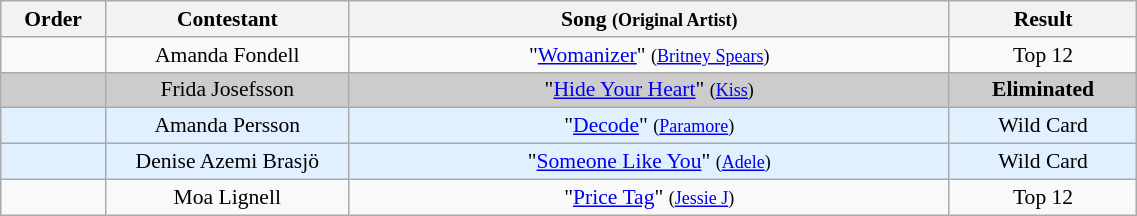<table class="wikitable" style="font-size:90%; width:60%; text-align: center;">
<tr>
<th style="width:05%;">Order</th>
<th style="width:13%;">Contestant</th>
<th style="width:32%;">Song <small>(Original Artist)</small></th>
<th style="width:10%;">Result</th>
</tr>
<tr>
<td></td>
<td>Amanda Fondell</td>
<td>"<a href='#'>Womanizer</a>" <small>(<a href='#'>Britney Spears</a>)</small></td>
<td>Top 12</td>
</tr>
<tr style="background:#ccc;">
<td></td>
<td>Frida Josefsson</td>
<td>"<a href='#'>Hide Your Heart</a>" <small>(<a href='#'>Kiss</a>)</small></td>
<td><strong>Eliminated</strong></td>
</tr>
<tr style="background:#e0f0ff;">
<td></td>
<td>Amanda Persson</td>
<td>"<a href='#'>Decode</a>" <small>(<a href='#'>Paramore</a>)</small></td>
<td>Wild Card</td>
</tr>
<tr style="background:#e0f0ff;">
<td></td>
<td>Denise Azemi Brasjö</td>
<td>"<a href='#'>Someone Like You</a>" <small>(<a href='#'>Adele</a>)</small></td>
<td>Wild Card</td>
</tr>
<tr>
<td></td>
<td>Moa Lignell</td>
<td>"<a href='#'>Price Tag</a>" <small>(<a href='#'>Jessie J</a>)</small></td>
<td>Top 12</td>
</tr>
</table>
